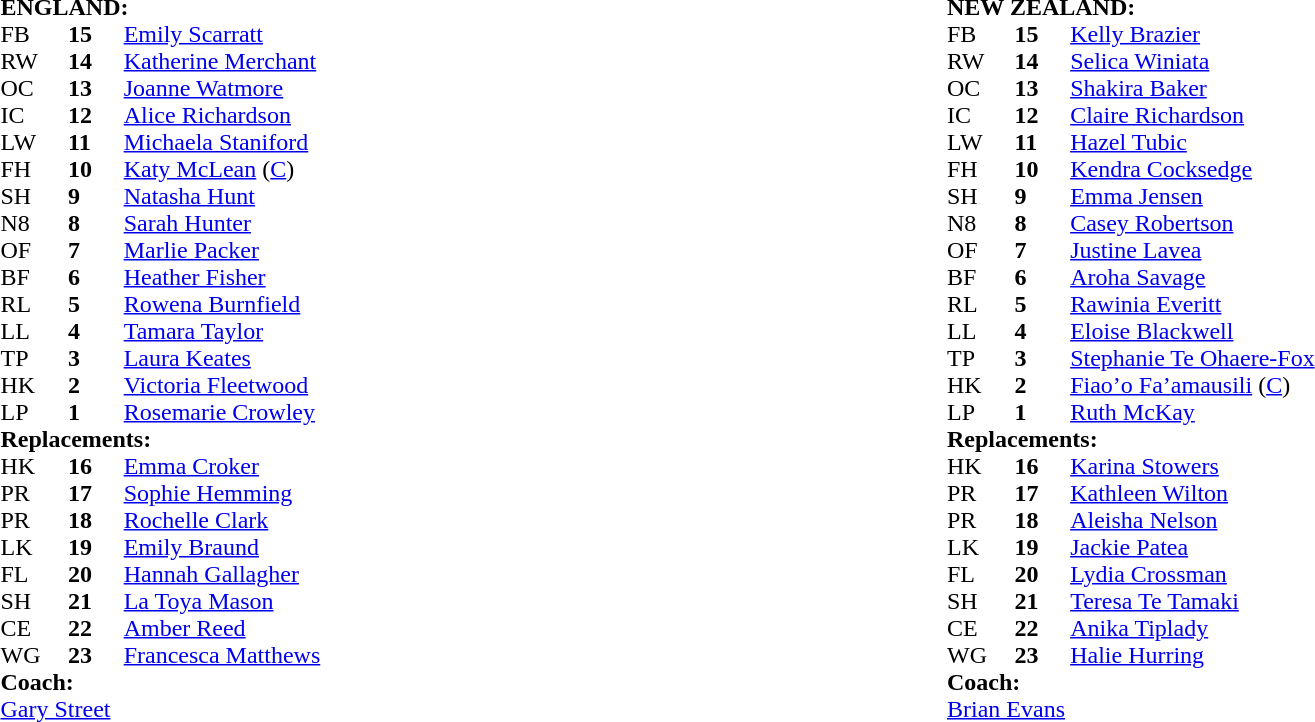<table style="width:100%">
<tr>
<td width="50%"><br><table cellspacing="0" cellpadding="0">
<tr>
<td colspan="4"><strong>ENGLAND:</strong></td>
</tr>
<tr>
<th width="3%"></th>
<th width="3%"></th>
<th width="22%"></th>
<th width="22%"></th>
</tr>
<tr>
<td>FB</td>
<td><strong>15</strong></td>
<td><a href='#'>Emily Scarratt</a></td>
</tr>
<tr>
<td>RW</td>
<td><strong>14</strong></td>
<td><a href='#'>Katherine Merchant</a></td>
</tr>
<tr>
<td>OC</td>
<td><strong>13</strong></td>
<td><a href='#'>Joanne Watmore</a></td>
</tr>
<tr>
<td>IC</td>
<td><strong>12</strong></td>
<td><a href='#'>Alice Richardson</a></td>
<td></td>
</tr>
<tr>
<td>LW</td>
<td><strong>11</strong></td>
<td><a href='#'>Michaela Staniford</a></td>
<td></td>
</tr>
<tr>
<td>FH</td>
<td><strong>10</strong></td>
<td><a href='#'>Katy McLean</a> (<a href='#'>C</a>)</td>
</tr>
<tr>
<td>SH</td>
<td><strong>9</strong></td>
<td><a href='#'>Natasha Hunt</a></td>
<td></td>
</tr>
<tr>
<td>N8</td>
<td><strong>8</strong></td>
<td><a href='#'>Sarah Hunter</a></td>
<td></td>
</tr>
<tr>
<td>OF</td>
<td><strong>7</strong></td>
<td><a href='#'>Marlie Packer</a></td>
<td></td>
</tr>
<tr>
<td>BF</td>
<td><strong>6</strong></td>
<td><a href='#'>Heather Fisher</a></td>
<td></td>
</tr>
<tr>
<td>RL</td>
<td><strong>5</strong></td>
<td><a href='#'>Rowena Burnfield</a></td>
</tr>
<tr>
<td>LL</td>
<td><strong>4</strong></td>
<td><a href='#'>Tamara Taylor</a></td>
</tr>
<tr>
<td>TP</td>
<td><strong>3</strong></td>
<td><a href='#'>Laura  Keates</a></td>
<td></td>
</tr>
<tr>
<td>HK</td>
<td><strong>2</strong></td>
<td><a href='#'>Victoria Fleetwood</a></td>
<td></td>
</tr>
<tr>
<td>LP</td>
<td><strong>1</strong></td>
<td><a href='#'>Rosemarie Crowley</a></td>
<td></td>
</tr>
<tr>
<td colspan=4><strong>Replacements:</strong></td>
</tr>
<tr>
<td>HK</td>
<td><strong>16</strong></td>
<td><a href='#'>Emma Croker</a></td>
<td></td>
</tr>
<tr>
<td>PR</td>
<td><strong>17</strong></td>
<td><a href='#'>Sophie Hemming</a></td>
<td></td>
</tr>
<tr>
<td>PR</td>
<td><strong>18</strong></td>
<td><a href='#'>Rochelle Clark</a></td>
<td></td>
</tr>
<tr>
<td>LK</td>
<td><strong>19</strong></td>
<td><a href='#'>Emily Braund</a></td>
<td></td>
</tr>
<tr>
<td>FL</td>
<td><strong>20</strong></td>
<td><a href='#'>Hannah Gallagher</a></td>
<td></td>
</tr>
<tr>
<td>SH</td>
<td><strong>21</strong></td>
<td><a href='#'>La Toya Mason</a></td>
<td></td>
</tr>
<tr>
<td>CE</td>
<td><strong>22</strong></td>
<td><a href='#'>Amber Reed</a></td>
<td></td>
</tr>
<tr>
<td>WG</td>
<td><strong>23</strong></td>
<td><a href='#'>Francesca Matthews</a></td>
<td></td>
</tr>
<tr>
<td colspan="4"><strong>Coach:</strong></td>
</tr>
<tr>
<td colspan="4"> <a href='#'>Gary Street</a></td>
</tr>
<tr>
</tr>
</table>
</td>
<td width="50%"><br><table cellspacing="0" cellpadding="0">
<tr>
<td colspan="4"><strong>NEW ZEALAND:</strong></td>
</tr>
<tr>
<th width="3%"></th>
<th width="3%"></th>
<th width="22%"></th>
<th width="22%"></th>
</tr>
<tr>
<td>FB</td>
<td><strong>15</strong></td>
<td><a href='#'>Kelly Brazier</a></td>
</tr>
<tr>
<td>RW</td>
<td><strong>14</strong></td>
<td><a href='#'>Selica Winiata</a></td>
</tr>
<tr>
<td>OC</td>
<td><strong>13</strong></td>
<td><a href='#'>Shakira Baker</a></td>
</tr>
<tr>
<td>IC</td>
<td><strong>12</strong></td>
<td><a href='#'>Claire Richardson</a></td>
</tr>
<tr>
<td>LW</td>
<td><strong>11</strong></td>
<td><a href='#'>Hazel Tubic</a></td>
<td></td>
</tr>
<tr>
<td>FH</td>
<td><strong>10</strong></td>
<td><a href='#'>Kendra Cocksedge</a></td>
</tr>
<tr>
<td>SH</td>
<td><strong>9</strong></td>
<td><a href='#'>Emma Jensen</a></td>
<td></td>
</tr>
<tr>
<td>N8</td>
<td><strong>8</strong></td>
<td><a href='#'>Casey Robertson</a></td>
<td></td>
</tr>
<tr>
<td>OF</td>
<td><strong>7</strong></td>
<td><a href='#'>Justine Lavea</a></td>
</tr>
<tr>
<td>BF</td>
<td><strong>6</strong></td>
<td><a href='#'>Aroha Savage</a></td>
<td></td>
</tr>
<tr>
<td>RL</td>
<td><strong>5</strong></td>
<td><a href='#'>Rawinia Everitt</a></td>
</tr>
<tr>
<td>LL</td>
<td><strong>4</strong></td>
<td><a href='#'>Eloise Blackwell</a></td>
<td></td>
</tr>
<tr>
<td>TP</td>
<td><strong>3</strong></td>
<td><a href='#'>Stephanie Te Ohaere-Fox</a></td>
<td></td>
</tr>
<tr>
<td>HK</td>
<td><strong>2</strong></td>
<td><a href='#'>Fiao’o Fa’amausili</a> (<a href='#'>C</a>)</td>
</tr>
<tr>
<td>LP</td>
<td><strong>1</strong></td>
<td><a href='#'>Ruth McKay</a></td>
<td></td>
</tr>
<tr>
<td colspan=4><strong>Replacements:</strong></td>
</tr>
<tr>
<td>HK</td>
<td><strong>16</strong></td>
<td><a href='#'>Karina Stowers</a></td>
<td></td>
</tr>
<tr>
<td>PR</td>
<td><strong>17</strong></td>
<td><a href='#'>Kathleen Wilton</a></td>
<td>  </td>
</tr>
<tr>
<td>PR</td>
<td><strong>18</strong></td>
<td><a href='#'>Aleisha Nelson</a></td>
<td></td>
</tr>
<tr>
<td>LK</td>
<td><strong>19</strong></td>
<td><a href='#'>Jackie Patea</a></td>
<td></td>
</tr>
<tr>
<td>FL</td>
<td><strong>20</strong></td>
<td><a href='#'>Lydia Crossman</a></td>
<td></td>
</tr>
<tr>
<td>SH</td>
<td><strong>21</strong></td>
<td><a href='#'>Teresa Te Tamaki</a></td>
<td></td>
</tr>
<tr>
<td>CE</td>
<td><strong>22</strong></td>
<td><a href='#'>Anika Tiplady</a></td>
</tr>
<tr>
<td>WG</td>
<td><strong>23</strong></td>
<td><a href='#'>Halie Hurring</a></td>
<td></td>
</tr>
<tr>
<td colspan="4"><strong>Coach:</strong></td>
</tr>
<tr>
<td colspan="4"> <a href='#'>Brian Evans</a></td>
</tr>
<tr>
</tr>
</table>
</td>
</tr>
</table>
